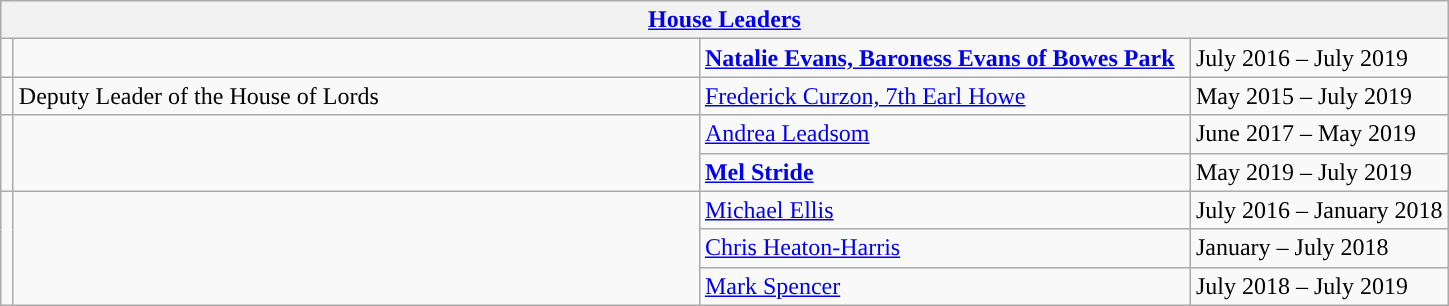<table class="wikitable">
<tr>
<th colspan="4"><a href='#'>House Leaders</a></th>
</tr>
<tr>
<td style="width: 1px; background: "></td>
<td></td>
<td {{small><strong><a href='#'>Natalie Evans, Baroness Evans of Bowes Park</a></strong></td>
<td>July 2016 – July 2019</td>
</tr>
<tr>
<td style="width: 1px; background: "></td>
<td>Deputy Leader of the House of Lords</td>
<td><a href='#'>Frederick Curzon, 7th Earl Howe</a><br></td>
<td>May 2015 – July 2019</td>
</tr>
<tr>
<td rowspan=2 style="width: 1px; background: "></td>
<td rowspan=2 style="width: 450px;"></td>
<td style="width: 320px;"><a href='#'>Andrea Leadsom</a></td>
<td>June 2017 – May 2019</td>
</tr>
<tr>
<td style="width: 320px;"><strong><a href='#'>Mel Stride</a></strong></td>
<td>May 2019 – July 2019</td>
</tr>
<tr>
<td rowspan=3 style="width: 1px; background: "></td>
<td rowspan=3></td>
<td><a href='#'>Michael Ellis</a> <br></td>
<td>July 2016 – January 2018</td>
</tr>
<tr>
<td><a href='#'>Chris Heaton-Harris</a> <br></td>
<td>January – July 2018</td>
</tr>
<tr>
<td><a href='#'>Mark Spencer</a> <br></td>
<td>July 2018 – July 2019</td>
</tr>
</table>
